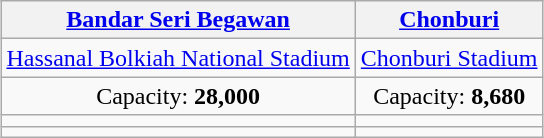<table class="wikitable" style="text-align:center;margin:1em auto;">
<tr>
<th> <a href='#'>Bandar Seri Begawan</a></th>
<th> <a href='#'>Chonburi</a></th>
</tr>
<tr>
<td><a href='#'>Hassanal Bolkiah National Stadium</a></td>
<td><a href='#'>Chonburi Stadium</a></td>
</tr>
<tr>
<td>Capacity: <strong>28,000</strong></td>
<td>Capacity: <strong>8,680</strong></td>
</tr>
<tr>
<td></td>
<td></td>
</tr>
<tr>
<td></td>
<td></td>
</tr>
</table>
